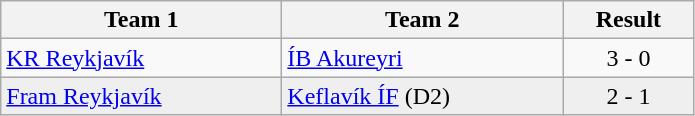<table class="wikitable">
<tr>
<th width="180">Team 1</th>
<th width="180">Team 2</th>
<th width="80">Result</th>
</tr>
<tr>
<td><a href='#'>KR Reykjavík</a></td>
<td><a href='#'>ÍB Akureyri</a></td>
<td align="center">3 - 0</td>
</tr>
<tr style="background:#EFEFEF">
<td><a href='#'>Fram Reykjavík</a></td>
<td><a href='#'>Keflavík ÍF</a> (D2)</td>
<td align="center">2 - 1</td>
</tr>
</table>
